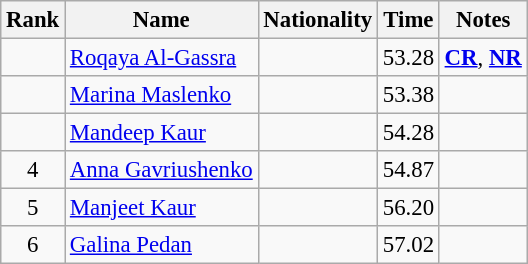<table class="wikitable sortable" style="text-align:center;font-size:95%">
<tr>
<th>Rank</th>
<th>Name</th>
<th>Nationality</th>
<th>Time</th>
<th>Notes</th>
</tr>
<tr>
<td></td>
<td align=left><a href='#'>Roqaya Al-Gassra</a></td>
<td align=left></td>
<td>53.28</td>
<td><strong><a href='#'>CR</a></strong>, <strong><a href='#'>NR</a></strong></td>
</tr>
<tr>
<td></td>
<td align=left><a href='#'>Marina Maslenko</a></td>
<td align=left></td>
<td>53.38</td>
<td></td>
</tr>
<tr>
<td></td>
<td align=left><a href='#'>Mandeep Kaur</a></td>
<td align=left></td>
<td>54.28</td>
<td></td>
</tr>
<tr>
<td>4</td>
<td align=left><a href='#'>Anna Gavriushenko</a></td>
<td align=left></td>
<td>54.87</td>
<td></td>
</tr>
<tr>
<td>5</td>
<td align=left><a href='#'>Manjeet Kaur</a></td>
<td align=left></td>
<td>56.20</td>
<td></td>
</tr>
<tr>
<td>6</td>
<td align=left><a href='#'>Galina Pedan</a></td>
<td align=left></td>
<td>57.02</td>
<td></td>
</tr>
</table>
